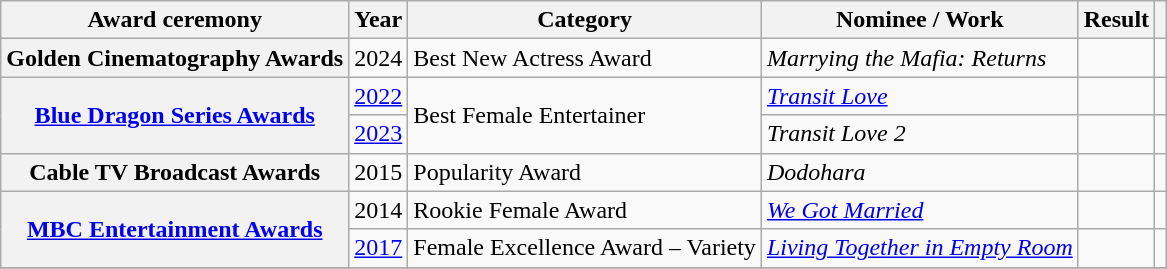<table class="wikitable plainrowheaders sortable">
<tr>
<th scope="col">Award ceremony</th>
<th scope="col">Year</th>
<th scope="col">Category</th>
<th scope="col">Nominee / Work</th>
<th scope="col">Result</th>
<th scope="col" class="unsortable"></th>
</tr>
<tr>
<th scope="row">Golden Cinematography Awards</th>
<td style="text-align:center">2024</td>
<td>Best New Actress Award</td>
<td><em>Marrying the Mafia: Returns</em></td>
<td></td>
<td style="text-align:center"></td>
</tr>
<tr>
<th rowspan="2" scope="row"><a href='#'>Blue Dragon Series Awards</a></th>
<td style="text-align:center"><a href='#'>2022</a></td>
<td rowspan="2">Best Female Entertainer</td>
<td><em><a href='#'>Transit Love</a></em></td>
<td></td>
<td style="text-align:center"></td>
</tr>
<tr>
<td style="text-align:center"><a href='#'>2023</a></td>
<td><em>Transit Love 2</em></td>
<td></td>
<td style="text-align:center" rowspan="1"></td>
</tr>
<tr>
<th scope="row">Cable TV Broadcast Awards</th>
<td style="text-align:center">2015</td>
<td>Popularity Award</td>
<td><em>Dodohara</em></td>
<td></td>
<td style="text-align:center"></td>
</tr>
<tr>
<th scope="row" rowspan="2"><a href='#'>MBC Entertainment Awards</a></th>
<td style="text-align:center">2014</td>
<td>Rookie Female Award</td>
<td><em><a href='#'>We Got Married</a></em></td>
<td></td>
<td style="text-align:center"></td>
</tr>
<tr>
<td style="text-align:center"><a href='#'>2017</a></td>
<td>Female Excellence Award – Variety</td>
<td><em><a href='#'>Living Together in Empty Room</a></em></td>
<td></td>
<td style="text-align:center"></td>
</tr>
<tr>
</tr>
</table>
